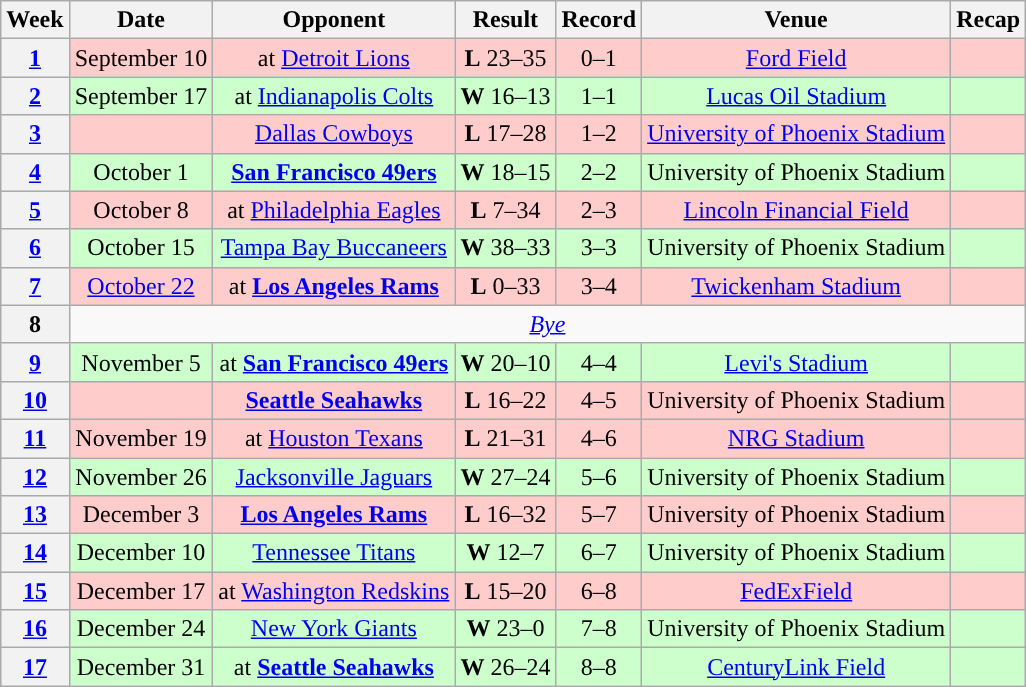<table class="wikitable" style="text-align:center">
<tr>
<th>Week</th>
<th>Date</th>
<th>Opponent</th>
<th>Result</th>
<th>Record</th>
<th>Venue</th>
<th>Recap</th>
</tr>
<tr style="background:#fcc">
<th><a href='#'>1</a></th>
<td>September 10</td>
<td>at <a href='#'>Detroit Lions</a></td>
<td><strong>L</strong> 23–35</td>
<td>0–1</td>
<td><a href='#'>Ford Field</a></td>
<td></td>
</tr>
<tr style="background:#cfc">
<th><a href='#'>2</a></th>
<td>September 17</td>
<td>at <a href='#'>Indianapolis Colts</a></td>
<td><strong>W</strong> 16–13 </td>
<td>1–1</td>
<td><a href='#'>Lucas Oil Stadium</a></td>
<td></td>
</tr>
<tr style="background:#fcc">
<th><a href='#'>3</a></th>
<td></td>
<td><a href='#'>Dallas Cowboys</a></td>
<td><strong>L</strong> 17–28</td>
<td>1–2</td>
<td><a href='#'>University of Phoenix Stadium</a></td>
<td></td>
</tr>
<tr style="background:#cfc">
<th><a href='#'>4</a></th>
<td>October 1</td>
<td><strong><a href='#'>San Francisco 49ers</a></strong></td>
<td><strong>W</strong> 18–15 </td>
<td>2–2</td>
<td>University of Phoenix Stadium</td>
<td></td>
</tr>
<tr style="background:#fcc">
<th><a href='#'>5</a></th>
<td>October 8</td>
<td>at <a href='#'>Philadelphia Eagles</a></td>
<td><strong>L</strong> 7–34</td>
<td>2–3</td>
<td><a href='#'>Lincoln Financial Field</a></td>
<td></td>
</tr>
<tr style="background:#cfc">
<th><a href='#'>6</a></th>
<td>October 15</td>
<td><a href='#'>Tampa Bay Buccaneers</a></td>
<td><strong>W</strong> 38–33</td>
<td>3–3</td>
<td>University of Phoenix Stadium</td>
<td></td>
</tr>
<tr style="background:#fcc">
<th><a href='#'>7</a></th>
<td><a href='#'>October 22</a></td>
<td>at <strong><a href='#'>Los Angeles Rams</a></strong></td>
<td><strong>L</strong> 0–33</td>
<td>3–4</td>
<td> <a href='#'>Twickenham Stadium</a> </td>
<td></td>
</tr>
<tr>
<th>8</th>
<td colspan=6><em><a href='#'>Bye</a></em></td>
</tr>
<tr style="background:#cfc">
<th><a href='#'>9</a></th>
<td>November 5</td>
<td>at <strong><a href='#'>San Francisco 49ers</a></strong></td>
<td><strong>W</strong> 20–10</td>
<td>4–4</td>
<td><a href='#'>Levi's Stadium</a></td>
<td></td>
</tr>
<tr style="background:#fcc">
<th><a href='#'>10</a></th>
<td></td>
<td><strong><a href='#'>Seattle Seahawks</a></strong></td>
<td><strong>L</strong> 16–22</td>
<td>4–5</td>
<td>University of Phoenix Stadium</td>
<td></td>
</tr>
<tr style="background:#fcc">
<th><a href='#'>11</a></th>
<td>November 19</td>
<td>at <a href='#'>Houston Texans</a></td>
<td><strong>L</strong> 21–31</td>
<td>4–6</td>
<td><a href='#'>NRG Stadium</a></td>
<td></td>
</tr>
<tr style="background:#cfc">
<th><a href='#'>12</a></th>
<td>November 26</td>
<td><a href='#'>Jacksonville Jaguars</a></td>
<td><strong>W</strong> 27–24</td>
<td>5–6</td>
<td>University of Phoenix Stadium</td>
<td></td>
</tr>
<tr style="background:#fcc">
<th><a href='#'>13</a></th>
<td>December 3</td>
<td><strong><a href='#'>Los Angeles Rams</a></strong></td>
<td><strong>L</strong> 16–32</td>
<td>5–7</td>
<td>University of Phoenix Stadium</td>
<td></td>
</tr>
<tr style="background:#cfc">
<th><a href='#'>14</a></th>
<td>December 10</td>
<td><a href='#'>Tennessee Titans</a></td>
<td><strong>W</strong> 12–7</td>
<td>6–7</td>
<td>University of Phoenix Stadium</td>
<td></td>
</tr>
<tr style="background:#fcc">
<th><a href='#'>15</a></th>
<td>December 17</td>
<td>at <a href='#'>Washington Redskins</a></td>
<td><strong>L</strong> 15–20</td>
<td>6–8</td>
<td><a href='#'>FedExField</a></td>
<td></td>
</tr>
<tr style="background:#cfc">
<th><a href='#'>16</a></th>
<td>December 24</td>
<td><a href='#'>New York Giants</a></td>
<td><strong>W</strong> 23–0</td>
<td>7–8</td>
<td>University of Phoenix Stadium</td>
<td></td>
</tr>
<tr style="background:#cfc">
<th><a href='#'>17</a></th>
<td>December 31</td>
<td>at <strong><a href='#'>Seattle Seahawks</a></strong></td>
<td><strong>W</strong> 26–24</td>
<td>8–8</td>
<td><a href='#'>CenturyLink Field</a></td>
<td></td>
</tr>
</table>
